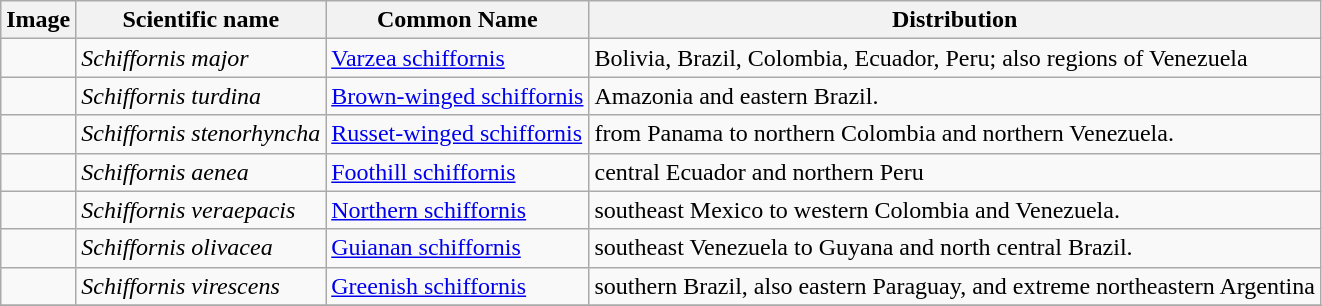<table class="wikitable">
<tr>
<th>Image</th>
<th>Scientific name</th>
<th>Common Name</th>
<th>Distribution</th>
</tr>
<tr>
<td></td>
<td><em>Schiffornis major</em></td>
<td><a href='#'>Varzea schiffornis</a></td>
<td>Bolivia, Brazil, Colombia, Ecuador, Peru; also regions of Venezuela</td>
</tr>
<tr>
<td></td>
<td><em>Schiffornis turdina</em></td>
<td><a href='#'>Brown-winged schiffornis</a></td>
<td>Amazonia and eastern Brazil.</td>
</tr>
<tr>
<td></td>
<td><em>Schiffornis stenorhyncha</em></td>
<td><a href='#'>Russet-winged schiffornis</a></td>
<td>from Panama to northern Colombia and northern Venezuela.</td>
</tr>
<tr>
<td></td>
<td><em>Schiffornis aenea</em></td>
<td><a href='#'>Foothill schiffornis</a></td>
<td>central Ecuador and northern Peru</td>
</tr>
<tr>
<td></td>
<td><em>Schiffornis veraepacis</em></td>
<td><a href='#'>Northern schiffornis</a></td>
<td>southeast Mexico to western Colombia and Venezuela.</td>
</tr>
<tr>
<td></td>
<td><em>Schiffornis olivacea</em></td>
<td><a href='#'>Guianan schiffornis</a></td>
<td>southeast Venezuela to Guyana and north central Brazil.</td>
</tr>
<tr>
<td></td>
<td><em>Schiffornis virescens</em></td>
<td><a href='#'>Greenish schiffornis</a></td>
<td>southern Brazil, also eastern Paraguay, and extreme northeastern Argentina</td>
</tr>
<tr>
</tr>
</table>
